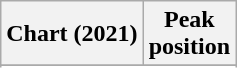<table class="wikitable plainrowheaders sortable" style="text-align:center;">
<tr>
<th scope="col">Chart (2021)</th>
<th scope="col">Peak<br>position</th>
</tr>
<tr>
</tr>
<tr>
</tr>
</table>
